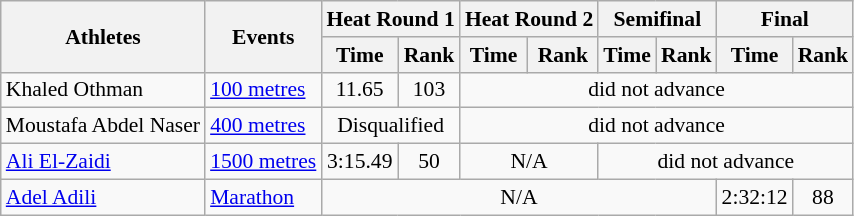<table class=wikitable style=font-size:90%>
<tr>
<th rowspan=2>Athletes</th>
<th rowspan=2>Events</th>
<th colspan=2>Heat Round 1</th>
<th colspan=2>Heat Round 2</th>
<th colspan=2>Semifinal</th>
<th colspan=2>Final</th>
</tr>
<tr>
<th>Time</th>
<th>Rank</th>
<th>Time</th>
<th>Rank</th>
<th>Time</th>
<th>Rank</th>
<th>Time</th>
<th>Rank</th>
</tr>
<tr>
<td>Khaled Othman</td>
<td><a href='#'>100 metres</a></td>
<td align=center>11.65</td>
<td align=center>103</td>
<td align=center colspan=6>did not advance</td>
</tr>
<tr>
<td>Moustafa Abdel Naser</td>
<td><a href='#'>400 metres</a></td>
<td align=center colspan=2>Disqualified</td>
<td align=center colspan=6>did not advance</td>
</tr>
<tr>
<td><a href='#'>Ali El-Zaidi</a></td>
<td><a href='#'>1500 metres</a></td>
<td align=center>3:15.49</td>
<td align=center>50</td>
<td align=center colspan=2>N/A</td>
<td align=center colspan=4>did not advance</td>
</tr>
<tr>
<td><a href='#'>Adel Adili</a></td>
<td><a href='#'>Marathon</a></td>
<td align=center colspan=6>N/A</td>
<td align=center>2:32:12</td>
<td align=center>88</td>
</tr>
</table>
